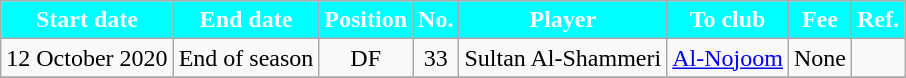<table class="wikitable sortable">
<tr>
<th style="background:cyan; color:white;"><strong>Start date</strong></th>
<th style="background:cyan; color:white;"><strong>End date</strong></th>
<th style="background:cyan; color:white;"><strong>Position</strong></th>
<th style="background:cyan; color:white;"><strong>No.</strong></th>
<th style="background:cyan; color:white;"><strong>Player</strong></th>
<th style="background:cyan; color:white;"><strong>To club</strong></th>
<th style="background:cyan; color:white;"><strong>Fee</strong></th>
<th style="background:cyan; color:white;"><strong>Ref.</strong></th>
</tr>
<tr>
<td>12 October 2020</td>
<td>End of season</td>
<td style="text-align:center;">DF</td>
<td style="text-align:center;">33</td>
<td style="text-align:left;"> Sultan Al-Shammeri</td>
<td style="text-align:left;"> <a href='#'>Al-Nojoom</a></td>
<td>None</td>
<td></td>
</tr>
<tr>
</tr>
</table>
